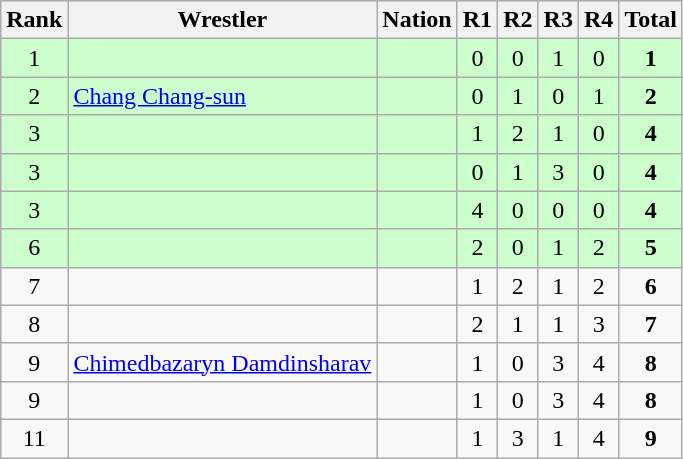<table class="wikitable sortable" style="text-align:center;">
<tr>
<th>Rank</th>
<th>Wrestler</th>
<th>Nation</th>
<th>R1</th>
<th>R2</th>
<th>R3</th>
<th>R4</th>
<th>Total</th>
</tr>
<tr style="background:#cfc;">
<td>1</td>
<td align=left></td>
<td align=left></td>
<td>0</td>
<td>0</td>
<td>1</td>
<td>0</td>
<td><strong>1</strong></td>
</tr>
<tr style="background:#cfc;">
<td>2</td>
<td align=left><a href='#'>Chang Chang-sun</a></td>
<td align=left></td>
<td>0</td>
<td>1</td>
<td>0</td>
<td>1</td>
<td><strong>2</strong></td>
</tr>
<tr style="background:#cfc;">
<td>3</td>
<td align=left></td>
<td align=left></td>
<td>1</td>
<td>2</td>
<td>1</td>
<td>0</td>
<td><strong>4</strong></td>
</tr>
<tr style="background:#cfc;">
<td>3</td>
<td align=left></td>
<td align=left></td>
<td>0</td>
<td>1</td>
<td>3</td>
<td>0</td>
<td><strong>4</strong></td>
</tr>
<tr style="background:#cfc;">
<td>3</td>
<td align=left></td>
<td align=left></td>
<td>4</td>
<td>0</td>
<td>0</td>
<td>0</td>
<td><strong>4</strong></td>
</tr>
<tr style="background:#cfc;">
<td>6</td>
<td align=left></td>
<td align=left></td>
<td>2</td>
<td>0</td>
<td>1</td>
<td>2</td>
<td><strong>5</strong></td>
</tr>
<tr>
<td>7</td>
<td align=left></td>
<td align=left></td>
<td>1</td>
<td>2</td>
<td>1</td>
<td>2</td>
<td><strong>6</strong></td>
</tr>
<tr>
<td>8</td>
<td align=left></td>
<td align=left></td>
<td>2</td>
<td>1</td>
<td>1</td>
<td>3</td>
<td><strong>7</strong></td>
</tr>
<tr>
<td>9</td>
<td align=left><a href='#'>Chimedbazaryn Damdinsharav</a></td>
<td align=left></td>
<td>1</td>
<td>0</td>
<td>3</td>
<td>4</td>
<td><strong>8</strong></td>
</tr>
<tr>
<td>9</td>
<td align=left></td>
<td align=left></td>
<td>1</td>
<td>0</td>
<td>3</td>
<td>4</td>
<td><strong>8</strong></td>
</tr>
<tr>
<td>11</td>
<td align=left></td>
<td align=left></td>
<td>1</td>
<td>3</td>
<td>1</td>
<td>4</td>
<td><strong>9</strong></td>
</tr>
</table>
